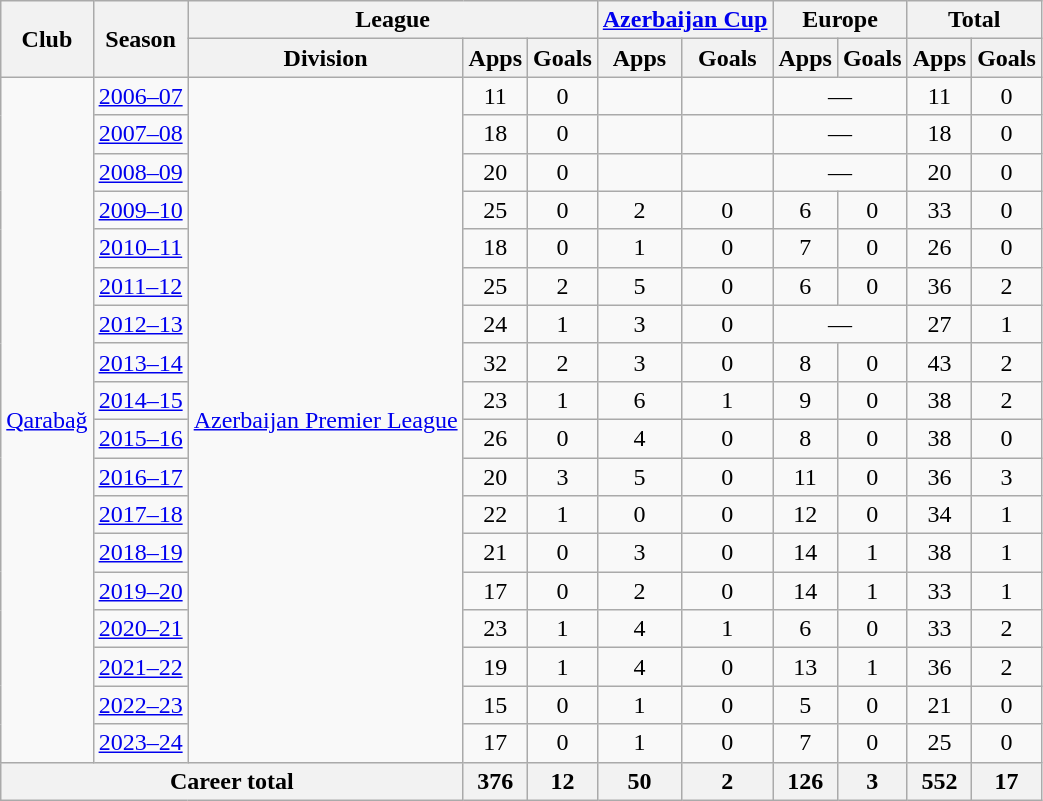<table class="wikitable" style="text-align:center">
<tr>
<th rowspan="2">Club</th>
<th rowspan="2">Season</th>
<th colspan="3">League</th>
<th colspan="2"><a href='#'>Azerbaijan Cup</a></th>
<th colspan="2">Europe</th>
<th colspan="2">Total</th>
</tr>
<tr>
<th>Division</th>
<th>Apps</th>
<th>Goals</th>
<th>Apps</th>
<th>Goals</th>
<th>Apps</th>
<th>Goals</th>
<th>Apps</th>
<th>Goals</th>
</tr>
<tr>
<td rowspan="18"><a href='#'>Qarabağ</a></td>
<td><a href='#'>2006–07</a></td>
<td rowspan="18"><a href='#'>Azerbaijan Premier League</a></td>
<td>11</td>
<td>0</td>
<td></td>
<td></td>
<td colspan="2">—</td>
<td>11</td>
<td>0</td>
</tr>
<tr>
<td><a href='#'>2007–08</a></td>
<td>18</td>
<td>0</td>
<td></td>
<td></td>
<td colspan="2">—</td>
<td>18</td>
<td>0</td>
</tr>
<tr>
<td><a href='#'>2008–09</a></td>
<td>20</td>
<td>0</td>
<td></td>
<td></td>
<td colspan="2">—</td>
<td>20</td>
<td>0</td>
</tr>
<tr>
<td><a href='#'>2009–10</a></td>
<td>25</td>
<td>0</td>
<td>2</td>
<td>0</td>
<td>6</td>
<td>0</td>
<td>33</td>
<td>0</td>
</tr>
<tr>
<td><a href='#'>2010–11</a></td>
<td>18</td>
<td>0</td>
<td>1</td>
<td>0</td>
<td>7</td>
<td>0</td>
<td>26</td>
<td>0</td>
</tr>
<tr>
<td><a href='#'>2011–12</a></td>
<td>25</td>
<td>2</td>
<td>5</td>
<td>0</td>
<td>6</td>
<td>0</td>
<td>36</td>
<td>2</td>
</tr>
<tr>
<td><a href='#'>2012–13</a></td>
<td>24</td>
<td>1</td>
<td>3</td>
<td>0</td>
<td colspan="2">—</td>
<td>27</td>
<td>1</td>
</tr>
<tr>
<td><a href='#'>2013–14</a></td>
<td>32</td>
<td>2</td>
<td>3</td>
<td>0</td>
<td>8</td>
<td>0</td>
<td>43</td>
<td>2</td>
</tr>
<tr>
<td><a href='#'>2014–15</a></td>
<td>23</td>
<td>1</td>
<td>6</td>
<td>1</td>
<td>9</td>
<td>0</td>
<td>38</td>
<td>2</td>
</tr>
<tr>
<td><a href='#'>2015–16</a></td>
<td>26</td>
<td>0</td>
<td>4</td>
<td>0</td>
<td>8</td>
<td>0</td>
<td>38</td>
<td>0</td>
</tr>
<tr>
<td><a href='#'>2016–17</a></td>
<td>20</td>
<td>3</td>
<td>5</td>
<td>0</td>
<td>11</td>
<td>0</td>
<td>36</td>
<td>3</td>
</tr>
<tr>
<td><a href='#'>2017–18</a></td>
<td>22</td>
<td>1</td>
<td>0</td>
<td>0</td>
<td>12</td>
<td>0</td>
<td>34</td>
<td>1</td>
</tr>
<tr>
<td><a href='#'>2018–19</a></td>
<td>21</td>
<td>0</td>
<td>3</td>
<td>0</td>
<td>14</td>
<td>1</td>
<td>38</td>
<td>1</td>
</tr>
<tr>
<td><a href='#'>2019–20</a></td>
<td>17</td>
<td>0</td>
<td>2</td>
<td>0</td>
<td>14</td>
<td>1</td>
<td>33</td>
<td>1</td>
</tr>
<tr>
<td><a href='#'>2020–21</a></td>
<td>23</td>
<td>1</td>
<td>4</td>
<td>1</td>
<td>6</td>
<td>0</td>
<td>33</td>
<td>2</td>
</tr>
<tr>
<td><a href='#'>2021–22</a></td>
<td>19</td>
<td>1</td>
<td>4</td>
<td>0</td>
<td>13</td>
<td>1</td>
<td>36</td>
<td>2</td>
</tr>
<tr>
<td><a href='#'>2022–23</a></td>
<td>15</td>
<td>0</td>
<td>1</td>
<td>0</td>
<td>5</td>
<td>0</td>
<td>21</td>
<td>0</td>
</tr>
<tr>
<td><a href='#'>2023–24</a></td>
<td>17</td>
<td>0</td>
<td>1</td>
<td>0</td>
<td>7</td>
<td>0</td>
<td>25</td>
<td>0</td>
</tr>
<tr>
<th colspan="3">Career total</th>
<th>376</th>
<th>12</th>
<th>50</th>
<th>2</th>
<th>126</th>
<th>3</th>
<th>552</th>
<th>17</th>
</tr>
</table>
